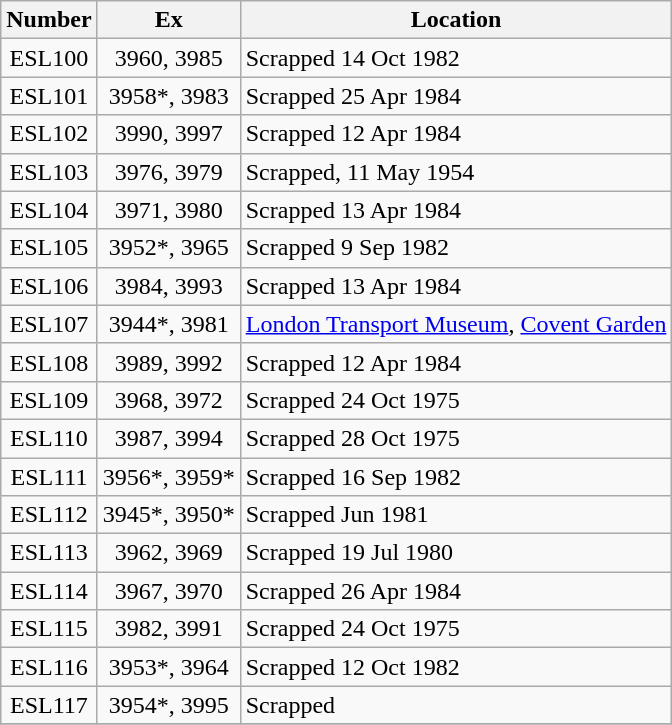<table class="wikitable">
<tr>
<th>Number</th>
<th>Ex</th>
<th>Location</th>
</tr>
<tr>
<td align=center>ESL100</td>
<td align=center>3960, 3985</td>
<td>Scrapped 14 Oct 1982</td>
</tr>
<tr>
<td align=center>ESL101</td>
<td align=center>3958*, 3983</td>
<td>Scrapped 25 Apr 1984</td>
</tr>
<tr>
<td align=center>ESL102</td>
<td align=center>3990, 3997</td>
<td>Scrapped 12 Apr 1984</td>
</tr>
<tr>
<td align=center>ESL103</td>
<td align=center>3976, 3979</td>
<td>Scrapped, 11 May 1954</td>
</tr>
<tr>
<td align=center>ESL104</td>
<td align=center>3971, 3980</td>
<td>Scrapped 13 Apr 1984</td>
</tr>
<tr>
<td align=center>ESL105</td>
<td align=center>3952*, 3965</td>
<td>Scrapped 9 Sep 1982</td>
</tr>
<tr>
<td align=center>ESL106</td>
<td align=center>3984, 3993</td>
<td>Scrapped 13 Apr 1984</td>
</tr>
<tr>
<td align=center>ESL107</td>
<td align=center>3944*, 3981</td>
<td><a href='#'>London Transport Museum</a>, <a href='#'>Covent Garden</a></td>
</tr>
<tr>
<td align=center>ESL108</td>
<td align=center>3989, 3992</td>
<td>Scrapped 12 Apr 1984</td>
</tr>
<tr>
<td align=center>ESL109</td>
<td align=center>3968, 3972</td>
<td>Scrapped 24 Oct 1975</td>
</tr>
<tr>
<td align=center>ESL110</td>
<td align=center>3987, 3994</td>
<td>Scrapped 28 Oct 1975</td>
</tr>
<tr>
<td align=center>ESL111</td>
<td align=center>3956*, 3959*</td>
<td>Scrapped 16 Sep 1982</td>
</tr>
<tr>
<td align=center>ESL112</td>
<td align=center>3945*, 3950*</td>
<td>Scrapped Jun 1981</td>
</tr>
<tr>
<td align=center>ESL113</td>
<td align=center>3962, 3969</td>
<td>Scrapped 19 Jul 1980</td>
</tr>
<tr>
<td align=center>ESL114</td>
<td align=center>3967, 3970</td>
<td>Scrapped 26 Apr 1984</td>
</tr>
<tr>
<td align=center>ESL115</td>
<td align=center>3982, 3991</td>
<td>Scrapped 24 Oct 1975</td>
</tr>
<tr>
<td align=center>ESL116</td>
<td align=center>3953*, 3964</td>
<td>Scrapped 12 Oct 1982</td>
</tr>
<tr>
<td align=center>ESL117</td>
<td align=center>3954*, 3995</td>
<td>Scrapped</td>
</tr>
<tr>
</tr>
</table>
